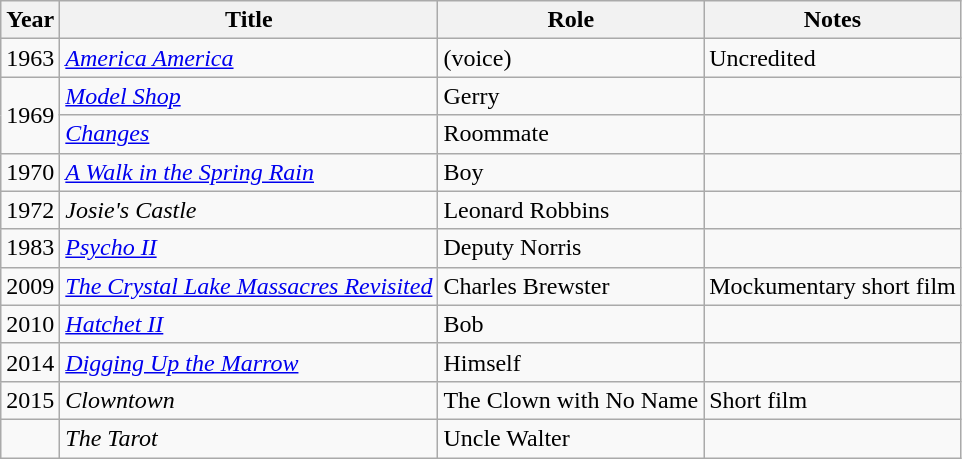<table class="wikitable">
<tr>
<th>Year</th>
<th>Title</th>
<th>Role</th>
<th>Notes</th>
</tr>
<tr>
<td>1963</td>
<td><em><a href='#'>America America</a></em></td>
<td>(voice)</td>
<td>Uncredited</td>
</tr>
<tr>
<td rowspan="2">1969</td>
<td><em><a href='#'>Model Shop</a></em></td>
<td>Gerry</td>
<td></td>
</tr>
<tr>
<td><em><a href='#'>Changes</a></em></td>
<td>Roommate</td>
<td></td>
</tr>
<tr>
<td>1970</td>
<td><em><a href='#'>A Walk in the Spring Rain</a></em></td>
<td>Boy</td>
<td></td>
</tr>
<tr>
<td>1972</td>
<td><em>Josie's Castle</em></td>
<td>Leonard Robbins</td>
<td></td>
</tr>
<tr>
<td>1983</td>
<td><em><a href='#'>Psycho II</a></em></td>
<td>Deputy Norris</td>
<td></td>
</tr>
<tr>
<td>2009</td>
<td><em><a href='#'>The Crystal Lake Massacres Revisited</a></em></td>
<td>Charles Brewster</td>
<td>Mockumentary short film</td>
</tr>
<tr>
<td>2010</td>
<td><em><a href='#'>Hatchet II</a></em></td>
<td>Bob</td>
<td></td>
</tr>
<tr>
<td>2014</td>
<td><em><a href='#'>Digging Up the Marrow</a></em></td>
<td>Himself</td>
<td></td>
</tr>
<tr>
<td>2015</td>
<td><em>Clowntown</em></td>
<td>The Clown with No Name</td>
<td>Short film</td>
</tr>
<tr>
<td></td>
<td><em>The Tarot</em></td>
<td>Uncle Walter</td>
<td></td>
</tr>
</table>
